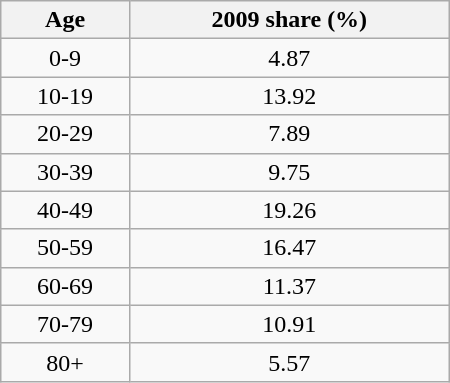<table class="wikitable" width="300">
<tr>
<th>Age</th>
<th>2009 share (%)</th>
</tr>
<tr align="center">
<td>0-9</td>
<td>4.87</td>
</tr>
<tr align="center">
<td>10-19</td>
<td>13.92</td>
</tr>
<tr align="center">
<td>20-29</td>
<td>7.89</td>
</tr>
<tr align="center">
<td>30-39</td>
<td>9.75</td>
</tr>
<tr align="center">
<td>40-49</td>
<td>19.26</td>
</tr>
<tr align="center">
<td>50-59</td>
<td>16.47</td>
</tr>
<tr align="center">
<td>60-69</td>
<td>11.37</td>
</tr>
<tr align="center">
<td>70-79</td>
<td>10.91</td>
</tr>
<tr align="center">
<td>80+</td>
<td>5.57</td>
</tr>
</table>
